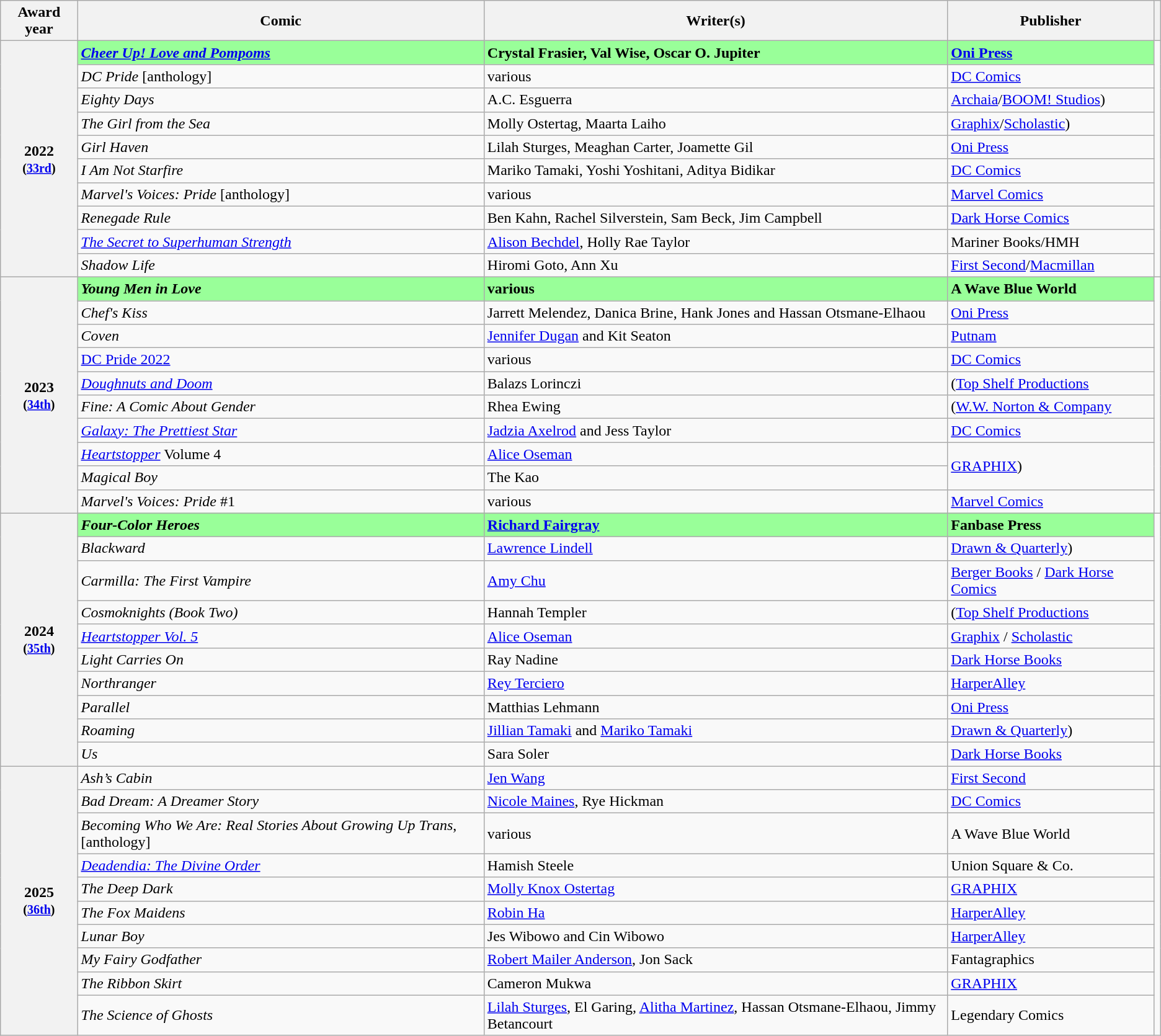<table class="wikitable sortable">
<tr>
<th scope="col">Award year</th>
<th scope="col">Comic</th>
<th scope="col">Writer(s)</th>
<th scope="col">Publisher</th>
<th class="unsortable" scope="col"></th>
</tr>
<tr>
<th rowspan="10" scope="rowgroup">2022<br><small>(<a href='#'>33rd</a>)</small></th>
<td style="background:#99ff99;"><strong><em><a href='#'>Cheer Up! Love and Pompoms</a></em></strong></td>
<td style="background:#99ff99;"><strong>Crystal Frasier, Val Wise, Oscar O. Jupiter</strong></td>
<td style="background:#99ff99;"><strong><a href='#'>Oni Press</a></strong></td>
<td rowspan="10" align="center"><br></td>
</tr>
<tr>
<td><em>DC Pride</em> [anthology]</td>
<td>various</td>
<td><a href='#'>DC Comics</a></td>
</tr>
<tr>
<td><em>Eighty Days</em></td>
<td>A.C. Esguerra</td>
<td><a href='#'>Archaia</a>/<a href='#'>BOOM! Studios</a>)</td>
</tr>
<tr>
<td><em>The Girl from the Sea</em></td>
<td>Molly Ostertag, Maarta Laiho</td>
<td><a href='#'>Graphix</a>/<a href='#'>Scholastic</a>)</td>
</tr>
<tr>
<td><em>Girl Haven</em></td>
<td>Lilah Sturges, Meaghan Carter, Joamette Gil</td>
<td><a href='#'>Oni Press</a></td>
</tr>
<tr>
<td><em>I Am Not Starfire</em></td>
<td>Mariko Tamaki, Yoshi Yoshitani, Aditya Bidikar</td>
<td><a href='#'>DC Comics</a></td>
</tr>
<tr>
<td><em>Marvel's Voices: Pride</em> [anthology]</td>
<td>various</td>
<td><a href='#'>Marvel Comics</a></td>
</tr>
<tr>
<td><em>Renegade Rule</em></td>
<td>Ben Kahn, Rachel Silverstein, Sam Beck, Jim Campbell</td>
<td><a href='#'>Dark Horse Comics</a></td>
</tr>
<tr>
<td><em><a href='#'>The Secret to Superhuman Strength</a></em></td>
<td><a href='#'>Alison Bechdel</a>, Holly Rae Taylor</td>
<td>Mariner Books/HMH</td>
</tr>
<tr>
<td><em>Shadow Life</em></td>
<td>Hiromi Goto, Ann Xu</td>
<td><a href='#'>First Second</a>/<a href='#'>Macmillan</a></td>
</tr>
<tr>
<th rowspan="10" scope="rowgroup">2023<br><small>(<a href='#'>34th</a>)</small></th>
<td style="background:#99ff99;"><strong><em>Young Men in Love</em></strong></td>
<td style="background:#99ff99;"><strong>various</strong></td>
<td style="background:#99ff99;"><strong>A Wave Blue World</strong></td>
<td rowspan="10" align="center"><br></td>
</tr>
<tr>
<td><em>Chef's Kiss</em></td>
<td>Jarrett Melendez, Danica Brine, Hank Jones and Hassan Otsmane-Elhaou</td>
<td><a href='#'>Oni Press</a></td>
</tr>
<tr>
<td><em>Coven</em></td>
<td><a href='#'>Jennifer Dugan</a> and Kit Seaton</td>
<td><a href='#'>Putnam</a></td>
</tr>
<tr>
<td><a href='#'>DC Pride 2022</a></td>
<td>various</td>
<td><a href='#'>DC Comics</a></td>
</tr>
<tr>
<td><em><a href='#'>Doughnuts and Doom</a></em></td>
<td>Balazs Lorinczi</td>
<td>(<a href='#'>Top Shelf Productions</a></td>
</tr>
<tr>
<td><em>Fine: A Comic About Gender</em></td>
<td>Rhea Ewing</td>
<td>(<a href='#'>W.W. Norton & Company</a></td>
</tr>
<tr>
<td><em><a href='#'>Galaxy: The Prettiest Star</a></em></td>
<td><a href='#'>Jadzia Axelrod</a> and Jess Taylor</td>
<td><a href='#'>DC Comics</a></td>
</tr>
<tr>
<td><em><a href='#'>Heartstopper</a></em> Volume 4</td>
<td><a href='#'>Alice Oseman</a></td>
<td rowspan="2"><a href='#'>GRAPHIX</a>)</td>
</tr>
<tr>
<td><em>Magical Boy</em></td>
<td>The Kao</td>
</tr>
<tr>
<td><em>Marvel's Voices: Pride</em> #1</td>
<td>various</td>
<td><a href='#'>Marvel Comics</a></td>
</tr>
<tr>
<th rowspan="10" scope="rowgroup">2024<br><small>(<a href='#'>35th</a>)</small></th>
<td style="background:#99ff99;"><strong><em>Four-Color Heroes</em></strong></td>
<td style="background:#99ff99;"><strong><a href='#'>Richard Fairgray</a></strong></td>
<td style="background:#99ff99;"><strong>Fanbase Press</strong></td>
<td rowspan="10" align="center"><br></td>
</tr>
<tr>
<td><em>Blackward</em></td>
<td><a href='#'>Lawrence Lindell</a></td>
<td><a href='#'>Drawn & Quarterly</a>)</td>
</tr>
<tr>
<td><em>Carmilla: The First Vampire</em></td>
<td><a href='#'>Amy Chu</a></td>
<td><a href='#'>Berger Books</a> / <a href='#'>Dark Horse Comics</a></td>
</tr>
<tr>
<td><em>Cosmoknights (Book Two)</em></td>
<td>Hannah Templer</td>
<td>(<a href='#'>Top Shelf Productions</a></td>
</tr>
<tr>
<td><em><a href='#'>Heartstopper Vol. 5</a></em></td>
<td><a href='#'>Alice Oseman</a></td>
<td><a href='#'>Graphix</a> / <a href='#'>Scholastic</a></td>
</tr>
<tr>
<td><em>Light Carries On</em></td>
<td>Ray Nadine</td>
<td><a href='#'>Dark Horse Books</a></td>
</tr>
<tr>
<td><em>Northranger</em></td>
<td><a href='#'>Rey Terciero</a></td>
<td><a href='#'>HarperAlley</a></td>
</tr>
<tr>
<td><em>Parallel</em></td>
<td>Matthias Lehmann</td>
<td><a href='#'>Oni Press</a></td>
</tr>
<tr>
<td><em>Roaming</em></td>
<td><a href='#'>Jillian Tamaki</a> and <a href='#'>Mariko Tamaki</a></td>
<td><a href='#'>Drawn & Quarterly</a>)</td>
</tr>
<tr>
<td><em>Us</em></td>
<td>Sara Soler</td>
<td><a href='#'>Dark Horse Books</a></td>
</tr>
<tr>
<th rowspan="10">2025<br><small>(<a href='#'>36th</a>)</small></th>
<td><em>Ash’s Cabin</em></td>
<td><a href='#'>Jen Wang</a></td>
<td><a href='#'>First Second</a></td>
<td rowspan="10"></td>
</tr>
<tr>
<td><em>Bad Dream: A Dreamer Story</em></td>
<td><a href='#'>Nicole Maines</a>, Rye Hickman</td>
<td><a href='#'>DC Comics</a></td>
</tr>
<tr>
<td><em>Becoming Who We Are: Real Stories About Growing Up Trans</em>, [anthology]</td>
<td>various</td>
<td>A Wave Blue World</td>
</tr>
<tr>
<td><em><a href='#'>Deadendia: The Divine Order</a></em></td>
<td>Hamish Steele</td>
<td>Union Square & Co.</td>
</tr>
<tr>
<td><em>The Deep Dark</em></td>
<td><a href='#'>Molly Knox Ostertag</a></td>
<td><a href='#'>GRAPHIX</a></td>
</tr>
<tr>
<td><em>The Fox Maidens</em></td>
<td><a href='#'>Robin Ha</a></td>
<td><a href='#'>HarperAlley</a></td>
</tr>
<tr>
<td><em>Lunar Boy</em></td>
<td>Jes Wibowo and Cin Wibowo</td>
<td><a href='#'>HarperAlley</a></td>
</tr>
<tr>
<td><em>My Fairy Godfather</em></td>
<td><a href='#'>Robert Mailer Anderson</a>, Jon Sack</td>
<td>Fantagraphics</td>
</tr>
<tr>
<td><em>The Ribbon Skirt</em></td>
<td>Cameron Mukwa</td>
<td><a href='#'>GRAPHIX</a></td>
</tr>
<tr>
<td><em>The Science of Ghosts</em></td>
<td><a href='#'>Lilah Sturges</a>, El Garing, <a href='#'>Alitha Martinez</a>, Hassan Otsmane-Elhaou, Jimmy Betancourt</td>
<td>Legendary Comics</td>
</tr>
</table>
